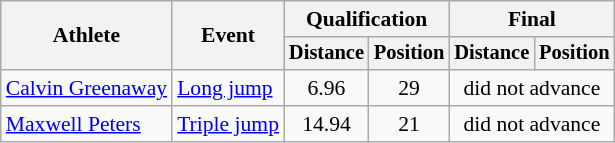<table class=wikitable style="font-size:90%">
<tr>
<th rowspan="2">Athlete</th>
<th rowspan="2">Event</th>
<th colspan="2">Qualification</th>
<th colspan="2">Final</th>
</tr>
<tr style="font-size:95%">
<th>Distance</th>
<th>Position</th>
<th>Distance</th>
<th>Position</th>
</tr>
<tr align=center>
<td align=left><a href='#'>Calvin Greenaway</a></td>
<td align=left><a href='#'>Long jump</a></td>
<td>6.96</td>
<td>29</td>
<td colspan=2>did not advance</td>
</tr>
<tr align=center>
<td align=left><a href='#'>Maxwell Peters</a></td>
<td align=left><a href='#'>Triple jump</a></td>
<td>14.94</td>
<td>21</td>
<td colspan=2>did not advance</td>
</tr>
</table>
